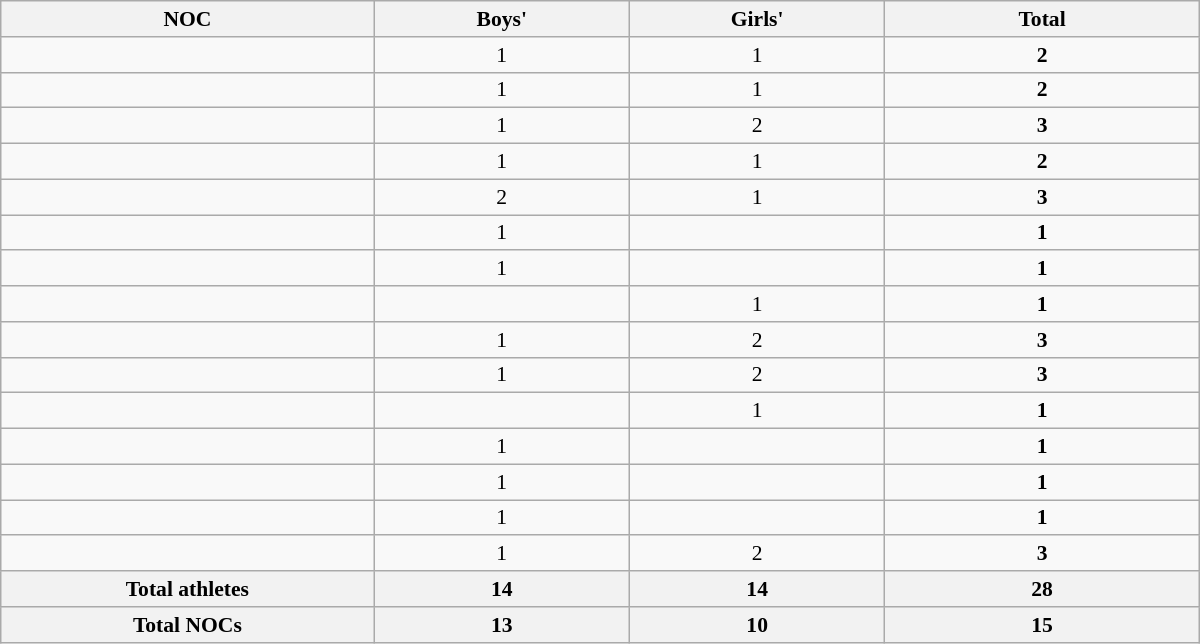<table class="wikitable collapsible sortable"  style="width:800px; text-align:center; font-size:90%;">
<tr>
<th style="text-align:center; width:120px;"><strong>NOC</strong></th>
<th width=80><strong>Boys' </strong></th>
<th width=80><strong>Girls' </strong></th>
<th width=100><strong>Total</strong></th>
</tr>
<tr>
<td align=left></td>
<td>1</td>
<td>1</td>
<td><strong>2</strong></td>
</tr>
<tr>
<td align=left></td>
<td>1</td>
<td>1</td>
<td><strong>2</strong></td>
</tr>
<tr>
<td align=left></td>
<td>1</td>
<td>2</td>
<td><strong>3</strong></td>
</tr>
<tr>
<td align=left></td>
<td>1</td>
<td>1</td>
<td><strong>2</strong></td>
</tr>
<tr>
<td align=left></td>
<td>2</td>
<td>1</td>
<td><strong>3</strong></td>
</tr>
<tr>
<td align=left></td>
<td>1</td>
<td></td>
<td><strong>1</strong></td>
</tr>
<tr>
<td align=left></td>
<td>1</td>
<td></td>
<td><strong>1</strong></td>
</tr>
<tr>
<td align=left></td>
<td></td>
<td>1</td>
<td><strong>1</strong></td>
</tr>
<tr>
<td align=left></td>
<td>1</td>
<td>2</td>
<td><strong>3</strong></td>
</tr>
<tr>
<td align=left></td>
<td>1</td>
<td>2</td>
<td><strong>3</strong></td>
</tr>
<tr>
<td align=left></td>
<td></td>
<td>1</td>
<td><strong>1</strong></td>
</tr>
<tr>
<td align=left></td>
<td>1</td>
<td></td>
<td><strong>1</strong></td>
</tr>
<tr>
<td align=left></td>
<td>1</td>
<td></td>
<td><strong>1</strong></td>
</tr>
<tr>
<td align=left></td>
<td>1</td>
<td></td>
<td><strong>1</strong></td>
</tr>
<tr>
<td align=left></td>
<td>1</td>
<td>2</td>
<td><strong>3</strong></td>
</tr>
<tr class="sortbottom">
<th>Total athletes</th>
<th>14</th>
<th>14</th>
<th><strong>28</strong></th>
</tr>
<tr class="sortbottom">
<th>Total NOCs</th>
<th>13</th>
<th>10</th>
<th><strong>15</strong></th>
</tr>
</table>
